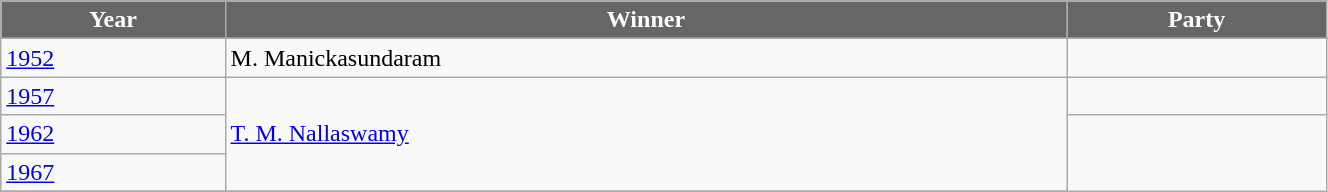<table class="wikitable" width="70%">
<tr>
<th style="background-color:#666666; color:white">Year</th>
<th style="background-color:#666666; color:white">Winner</th>
<th style="background-color:#666666; color:white" colspan="2">Party</th>
</tr>
<tr --->
</tr>
<tr>
<td><a href='#'>1952</a></td>
<td>M. Manickasundaram</td>
<td></td>
</tr>
<tr>
<td><a href='#'>1957</a></td>
<td rowspan=3><a href='#'>T. M. Nallaswamy</a></td>
<td></td>
</tr>
<tr>
<td><a href='#'>1962</a></td>
</tr>
<tr>
<td><a href='#'>1967</a></td>
</tr>
<tr>
</tr>
</table>
